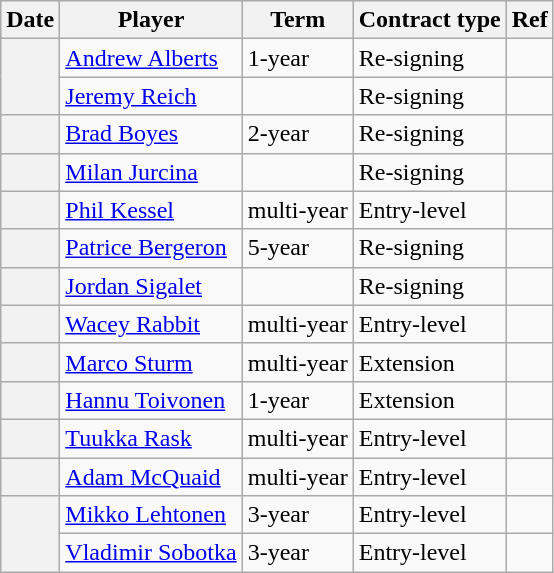<table class="wikitable plainrowheaders">
<tr style="background:#ddd; text-align:center;">
<th>Date</th>
<th>Player</th>
<th>Term</th>
<th>Contract type</th>
<th>Ref</th>
</tr>
<tr>
<th scope="row" rowspan=2></th>
<td><a href='#'>Andrew Alberts</a></td>
<td>1-year</td>
<td>Re-signing</td>
<td></td>
</tr>
<tr>
<td><a href='#'>Jeremy Reich</a></td>
<td></td>
<td>Re-signing</td>
<td></td>
</tr>
<tr>
<th scope="row"></th>
<td><a href='#'>Brad Boyes</a></td>
<td>2-year</td>
<td>Re-signing</td>
<td></td>
</tr>
<tr>
<th scope="row"></th>
<td><a href='#'>Milan Jurcina</a></td>
<td></td>
<td>Re-signing</td>
<td></td>
</tr>
<tr>
<th scope="row"></th>
<td><a href='#'>Phil Kessel</a></td>
<td>multi-year</td>
<td>Entry-level</td>
<td></td>
</tr>
<tr>
<th scope="row"></th>
<td><a href='#'>Patrice Bergeron</a></td>
<td>5-year</td>
<td>Re-signing</td>
<td></td>
</tr>
<tr>
<th scope="row"></th>
<td><a href='#'>Jordan Sigalet</a></td>
<td></td>
<td>Re-signing</td>
<td></td>
</tr>
<tr>
<th scope="row"></th>
<td><a href='#'>Wacey Rabbit</a></td>
<td>multi-year</td>
<td>Entry-level</td>
<td></td>
</tr>
<tr>
<th scope="row"></th>
<td><a href='#'>Marco Sturm</a></td>
<td>multi-year</td>
<td>Extension</td>
<td></td>
</tr>
<tr>
<th scope="row"></th>
<td><a href='#'>Hannu Toivonen</a></td>
<td>1-year</td>
<td>Extension</td>
<td></td>
</tr>
<tr>
<th scope="row"></th>
<td><a href='#'>Tuukka Rask</a></td>
<td>multi-year</td>
<td>Entry-level</td>
<td></td>
</tr>
<tr>
<th scope="row"></th>
<td><a href='#'>Adam McQuaid</a></td>
<td>multi-year</td>
<td>Entry-level</td>
<td></td>
</tr>
<tr>
<th scope="row" rowspan=2></th>
<td><a href='#'>Mikko Lehtonen</a></td>
<td>3-year</td>
<td>Entry-level</td>
<td></td>
</tr>
<tr>
<td><a href='#'>Vladimir Sobotka</a></td>
<td>3-year</td>
<td>Entry-level</td>
<td></td>
</tr>
</table>
